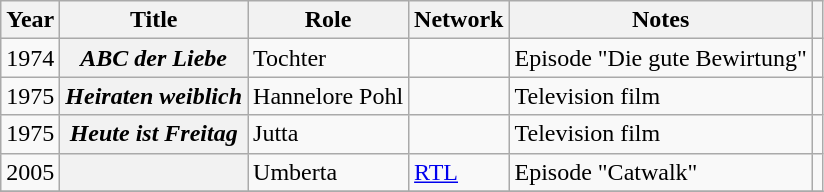<table class="wikitable sortable plainrowheaders">
<tr>
<th scope="col">Year</th>
<th scope="col">Title</th>
<th scope="col">Role</th>
<th scope="col">Network</th>
<th scope="col">Notes</th>
<th scope="col" class="unsortable"></th>
</tr>
<tr>
<td>1974</td>
<th scope="row"><em>ABC der Liebe</em></th>
<td>Tochter</td>
<td></td>
<td>Episode "Die gute Bewirtung"</td>
<td style="text-align: center;"></td>
</tr>
<tr>
<td>1975</td>
<th scope="row"><em>Heiraten weiblich</em></th>
<td>Hannelore Pohl</td>
<td></td>
<td>Television film</td>
<td style="text-align: center;"></td>
</tr>
<tr>
<td>1975</td>
<th scope="row"><em>Heute ist Freitag</em></th>
<td>Jutta</td>
<td></td>
<td>Television film</td>
<td style="text-align: center;"></td>
</tr>
<tr>
<td>2005</td>
<th scope="row"><em></em></th>
<td>Umberta</td>
<td><a href='#'>RTL</a></td>
<td>Episode "Catwalk"</td>
<td style="text-align: center;"></td>
</tr>
<tr>
</tr>
</table>
